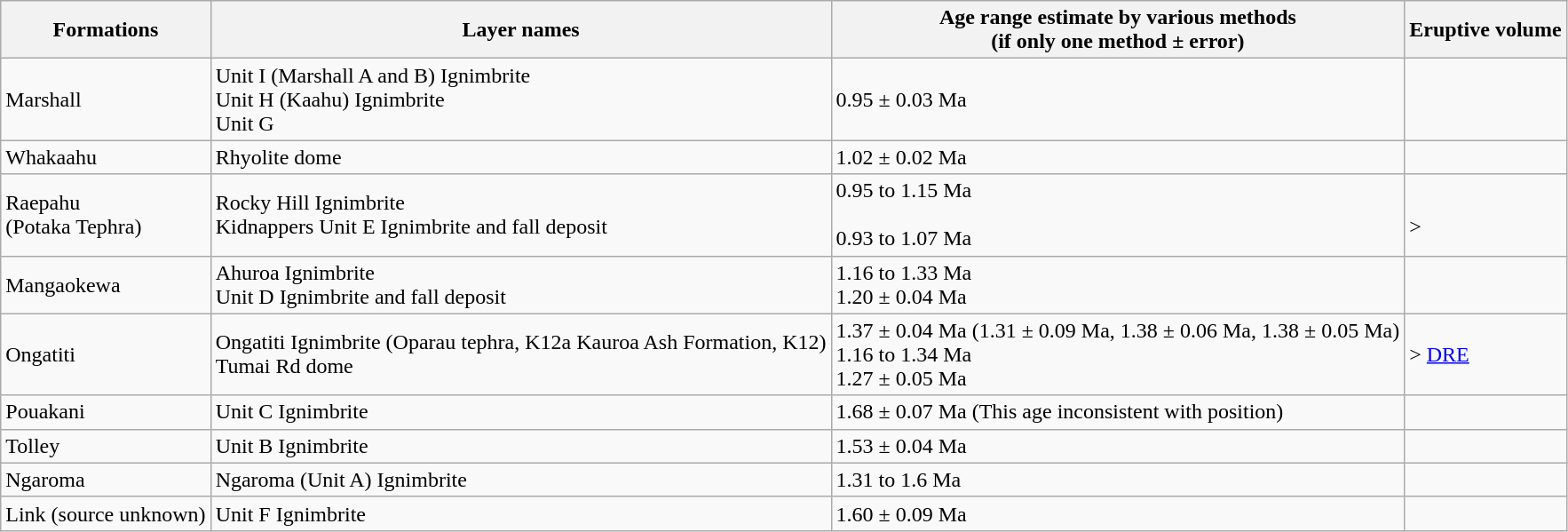<table class="wikitable">
<tr>
<th>Formations</th>
<th>Layer names</th>
<th>Age range estimate by various methods<br>(if only one method ± error)</th>
<th>Eruptive volume</th>
</tr>
<tr>
<td>Marshall</td>
<td>Unit I (Marshall A and B) Ignimbrite<br>Unit H (Kaahu) Ignimbrite<br>Unit G</td>
<td>0.95 ± 0.03 Ma</td>
<td></td>
</tr>
<tr>
<td>Whakaahu</td>
<td>Rhyolite dome</td>
<td>1.02 ± 0.02 Ma</td>
<td></td>
</tr>
<tr>
<td>Raepahu<br>(Potaka Tephra)</td>
<td>Rocky Hill Ignimbrite<br> Kidnappers Unit E Ignimbrite and fall deposit</td>
<td>0.95 to 1.15 Ma<br><br> 0.93 to 1.07 Ma</td>
<td><br> ></td>
</tr>
<tr>
<td>Mangaokewa</td>
<td>Ahuroa Ignimbrite<br> Unit D Ignimbrite and fall deposit</td>
<td>1.16 to 1.33 Ma<br> 1.20 ± 0.04 Ma</td>
<td></td>
</tr>
<tr>
<td>Ongatiti</td>
<td>Ongatiti Ignimbrite (Oparau tephra, K12a Kauroa Ash Formation, K12)<br> Tumai Rd dome</td>
<td>1.37 ± 0.04 Ma (1.31 ± 0.09 Ma, 1.38 ± 0.06 Ma, 1.38 ± 0.05 Ma)<br>1.16 to 1.34 Ma<br> 1.27 ± 0.05 Ma</td>
<td>> <a href='#'>DRE</a></td>
</tr>
<tr>
<td>Pouakani</td>
<td>Unit C Ignimbrite</td>
<td>1.68 ± 0.07 Ma (This age inconsistent with position)</td>
<td></td>
</tr>
<tr>
<td>Tolley</td>
<td>Unit B Ignimbrite</td>
<td>1.53 ± 0.04 Ma</td>
<td></td>
</tr>
<tr>
<td>Ngaroma</td>
<td>Ngaroma  (Unit A) Ignimbrite</td>
<td>1.31 to 1.6 Ma</td>
<td></td>
</tr>
<tr>
<td>Link  (source unknown)</td>
<td>Unit F Ignimbrite</td>
<td>1.60 ± 0.09 Ma</td>
<td></td>
</tr>
</table>
